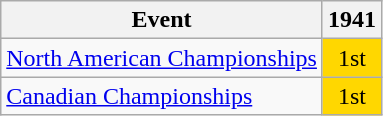<table class="wikitable">
<tr>
<th>Event</th>
<th>1941</th>
</tr>
<tr>
<td><a href='#'>North American Championships</a></td>
<td align="center" bgcolor="gold">1st</td>
</tr>
<tr>
<td><a href='#'>Canadian Championships</a></td>
<td align="center" bgcolor="gold">1st</td>
</tr>
</table>
